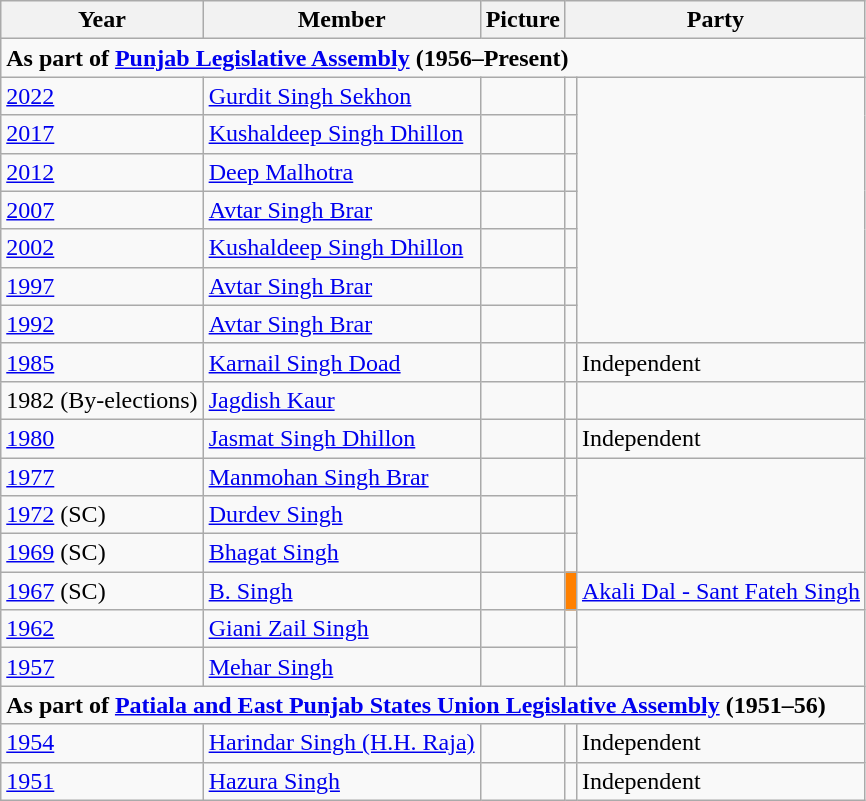<table class="wikitable sortable">
<tr>
<th>Year</th>
<th>Member</th>
<th>Picture</th>
<th colspan="2">Party</th>
</tr>
<tr>
<td colspan="5"><strong>As part of <a href='#'>Punjab Legislative Assembly</a> (1956–Present)</strong></td>
</tr>
<tr>
<td><a href='#'>2022</a></td>
<td><a href='#'>Gurdit Singh Sekhon</a></td>
<td></td>
<td></td>
</tr>
<tr>
<td><a href='#'>2017</a></td>
<td><a href='#'>Kushaldeep Singh Dhillon</a></td>
<td></td>
<td></td>
</tr>
<tr>
<td><a href='#'>2012</a></td>
<td><a href='#'>Deep Malhotra</a></td>
<td></td>
<td></td>
</tr>
<tr>
<td><a href='#'>2007</a></td>
<td><a href='#'>Avtar Singh Brar</a></td>
<td></td>
<td></td>
</tr>
<tr>
<td><a href='#'>2002</a></td>
<td><a href='#'>Kushaldeep Singh Dhillon</a></td>
<td></td>
<td></td>
</tr>
<tr>
<td><a href='#'>1997</a></td>
<td><a href='#'>Avtar Singh Brar</a></td>
<td></td>
<td></td>
</tr>
<tr>
<td><a href='#'>1992</a></td>
<td><a href='#'>Avtar Singh Brar</a></td>
<td></td>
<td></td>
</tr>
<tr>
<td><a href='#'>1985</a></td>
<td><a href='#'>Karnail Singh Doad</a></td>
<td></td>
<td></td>
<td>Independent</td>
</tr>
<tr>
<td>1982 (By-elections)</td>
<td><a href='#'>Jagdish Kaur</a></td>
<td></td>
<td></td>
</tr>
<tr>
<td><a href='#'>1980</a></td>
<td><a href='#'>Jasmat Singh Dhillon</a></td>
<td></td>
<td></td>
<td>Independent</td>
</tr>
<tr>
<td><a href='#'>1977</a></td>
<td><a href='#'>Manmohan Singh Brar</a></td>
<td></td>
<td></td>
</tr>
<tr>
<td><a href='#'>1972</a> (SC)</td>
<td><a href='#'>Durdev Singh</a></td>
<td></td>
<td></td>
</tr>
<tr>
<td><a href='#'>1969</a> (SC)</td>
<td><a href='#'>Bhagat Singh</a></td>
<td></td>
<td></td>
</tr>
<tr>
<td><a href='#'>1967</a> (SC)</td>
<td><a href='#'>B. Singh</a></td>
<td></td>
<td style="background-color:#FF8000"></td>
<td><a href='#'>Akali Dal - Sant Fateh Singh</a></td>
</tr>
<tr>
<td><a href='#'>1962</a></td>
<td><a href='#'>Giani Zail Singh</a></td>
<td></td>
<td></td>
</tr>
<tr>
<td><a href='#'>1957</a></td>
<td><a href='#'>Mehar Singh</a></td>
<td></td>
<td></td>
</tr>
<tr>
<td colspan="5"><strong>As part of <a href='#'>Patiala and East Punjab States Union Legislative Assembly</a> (1951–56)</strong></td>
</tr>
<tr>
<td><a href='#'>1954</a></td>
<td><a href='#'>Harindar Singh (H.H. Raja)</a></td>
<td></td>
<td></td>
<td>Independent</td>
</tr>
<tr>
<td><a href='#'>1951</a></td>
<td><a href='#'>Hazura Singh</a></td>
<td></td>
<td></td>
<td>Independent</td>
</tr>
</table>
